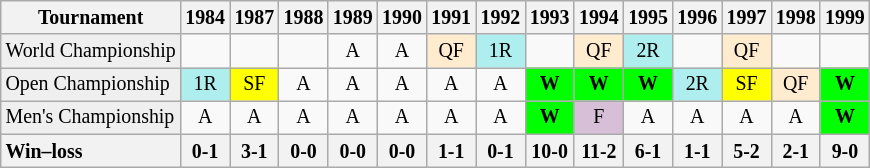<table class=wikitable style=text-align:center;font-size:83%>
<tr>
<th>Tournament</th>
<th>1984</th>
<th>1987</th>
<th>1988</th>
<th>1989</th>
<th>1990</th>
<th>1991</th>
<th>1992</th>
<th>1993</th>
<th>1994</th>
<th>1995</th>
<th>1996</th>
<th>1997</th>
<th>1998</th>
<th>1999</th>
</tr>
<tr>
<td style="background:#efefef; text-align:left;">World Championship</td>
<td></td>
<td></td>
<td></td>
<td>A</td>
<td>A</td>
<td style="background:#ffebcd;">QF</td>
<td style="background:#afeeee;">1R</td>
<td></td>
<td style="background:#ffebcd;">QF</td>
<td style="background:#afeeee;">2R</td>
<td></td>
<td style="background:#ffebcd;">QF</td>
<td></td>
<td></td>
</tr>
<tr>
<td style="background:#efefef; text-align:left;">Open Championship</td>
<td style="background:#afeeee;">1R</td>
<td style="background:yellow;">SF</td>
<td>A</td>
<td>A</td>
<td>A</td>
<td>A</td>
<td>A</td>
<td bgcolor=lime><strong>W</strong></td>
<td bgcolor=lime><strong>W</strong></td>
<td bgcolor=lime><strong>W</strong></td>
<td style="background:#afeeee;">2R</td>
<td style="background:yellow;">SF</td>
<td style="background:#ffebcd;">QF</td>
<td bgcolor=lime><strong>W</strong></td>
</tr>
<tr>
<td style="background:#efefef; text-align:left;">Men's Championship</td>
<td>A</td>
<td>A</td>
<td>A</td>
<td>A</td>
<td>A</td>
<td>A</td>
<td>A</td>
<td bgcolor=lime><strong>W</strong></td>
<td style="background:thistle;">F</td>
<td>A</td>
<td>A</td>
<td>A</td>
<td>A</td>
<td bgcolor=lime><strong>W</strong></td>
</tr>
<tr>
<th style=text-align:left>Win–loss</th>
<th>0-1</th>
<th>3-1</th>
<th>0-0</th>
<th>0-0</th>
<th>0-0</th>
<th>1-1</th>
<th>0-1</th>
<th>10-0</th>
<th>11-2</th>
<th>6-1</th>
<th>1-1</th>
<th>5-2</th>
<th>2-1</th>
<th>9-0</th>
</tr>
</table>
